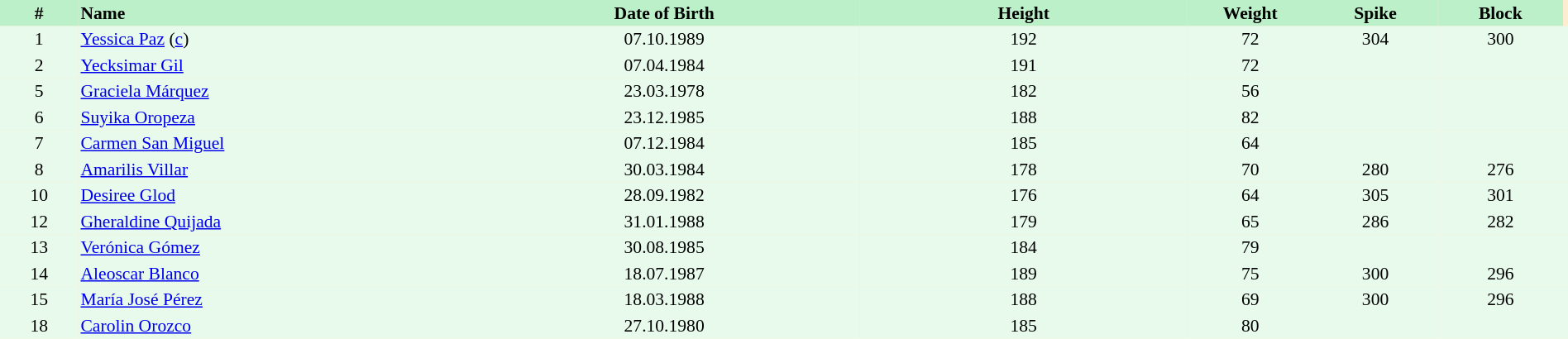<table border=0 cellpadding=2 cellspacing=0  |- bgcolor=#FFECCE style="text-align:center; font-size:90%;" width=100%>
<tr bgcolor=#BBF0C9>
<th width=5%>#</th>
<th width=25% align=left>Name</th>
<th width=25%>Date of Birth</th>
<th width=21%>Height</th>
<th width=8%>Weight</th>
<th width=8%>Spike</th>
<th width=8%>Block</th>
</tr>
<tr bgcolor=#E7FAEC>
<td>1</td>
<td align=left><a href='#'>Yessica Paz</a> (<a href='#'>c</a>)</td>
<td>07.10.1989</td>
<td>192</td>
<td>72</td>
<td>304</td>
<td>300</td>
<td></td>
</tr>
<tr bgcolor=#E7FAEC>
<td>2</td>
<td align=left><a href='#'>Yecksimar Gil</a></td>
<td>07.04.1984</td>
<td>191</td>
<td>72</td>
<td></td>
<td></td>
<td></td>
</tr>
<tr bgcolor=#E7FAEC>
<td>5</td>
<td align=left><a href='#'>Graciela Márquez</a></td>
<td>23.03.1978</td>
<td>182</td>
<td>56</td>
<td></td>
<td></td>
<td></td>
</tr>
<tr bgcolor=#E7FAEC>
<td>6</td>
<td align=left><a href='#'>Suyika Oropeza</a></td>
<td>23.12.1985</td>
<td>188</td>
<td>82</td>
<td></td>
<td></td>
<td></td>
</tr>
<tr bgcolor=#E7FAEC>
<td>7</td>
<td align=left><a href='#'>Carmen San Miguel</a></td>
<td>07.12.1984</td>
<td>185</td>
<td>64</td>
<td></td>
<td></td>
<td></td>
</tr>
<tr bgcolor=#E7FAEC>
<td>8</td>
<td align=left><a href='#'>Amarilis Villar</a></td>
<td>30.03.1984</td>
<td>178</td>
<td>70</td>
<td>280</td>
<td>276</td>
<td></td>
</tr>
<tr bgcolor=#E7FAEC>
<td>10</td>
<td align=left><a href='#'>Desiree Glod</a></td>
<td>28.09.1982</td>
<td>176</td>
<td>64</td>
<td>305</td>
<td>301</td>
<td></td>
</tr>
<tr bgcolor=#E7FAEC>
<td>12</td>
<td align=left><a href='#'>Gheraldine Quijada</a></td>
<td>31.01.1988</td>
<td>179</td>
<td>65</td>
<td>286</td>
<td>282</td>
<td></td>
</tr>
<tr bgcolor=#E7FAEC>
<td>13</td>
<td align=left><a href='#'>Verónica Gómez</a></td>
<td>30.08.1985</td>
<td>184</td>
<td>79</td>
<td></td>
<td></td>
<td></td>
</tr>
<tr bgcolor=#E7FAEC>
<td>14</td>
<td align=left><a href='#'>Aleoscar Blanco</a></td>
<td>18.07.1987</td>
<td>189</td>
<td>75</td>
<td>300</td>
<td>296</td>
<td></td>
</tr>
<tr bgcolor=#E7FAEC>
<td>15</td>
<td align=left><a href='#'>María José Pérez</a></td>
<td>18.03.1988</td>
<td>188</td>
<td>69</td>
<td>300</td>
<td>296</td>
<td></td>
</tr>
<tr bgcolor=#E7FAEC>
<td>18</td>
<td align=left><a href='#'>Carolin Orozco</a></td>
<td>27.10.1980</td>
<td>185</td>
<td>80</td>
<td></td>
<td></td>
<td></td>
</tr>
</table>
